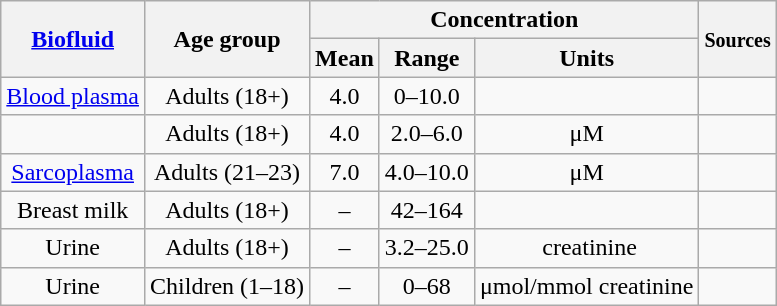<table class="wikitable sortable" style="text-align:center; margin-left:8px; float:right;">
<tr>
<th scope="col" class="sortable"   rowspan="2"><a href='#'>Biofluid</a></th>
<th scope="col" class="unsortable" rowspan="2">Age group</th>
<th scope="col" class="sortable"   colspan="3">Concentration</th>
<th scope="col" class="unsortable" rowspan="2"><small>Sources</small></th>
</tr>
<tr>
<th scope="col" class="sortable">Mean</th>
<th scope="col" class="unsortable">Range</th>
<th scope="col" class="sortable">Units</th>
</tr>
<tr>
<td><a href='#'>Blood plasma</a></td>
<td>Adults (18+)</td>
<td>4.0</td>
<td>0–10.0</td>
<td></td>
<td></td>
</tr>
<tr>
<td></td>
<td>Adults (18+)</td>
<td>4.0</td>
<td>2.0–6.0</td>
<td>μM</td>
<td></td>
</tr>
<tr>
<td><a href='#'>Sarcoplasma</a></td>
<td>Adults (21–23)</td>
<td>7.0</td>
<td>4.0–10.0</td>
<td>μM </td>
<td></td>
</tr>
<tr>
<td>Breast milk</td>
<td>Adults (18+)</td>
<td>–</td>
<td>42–164</td>
<td></td>
<td></td>
</tr>
<tr>
<td>Urine</td>
<td>Adults (18+)</td>
<td>–</td>
<td>3.2–25.0</td>
<td> creatinine</td>
<td></td>
</tr>
<tr>
<td>Urine</td>
<td>Children (1–18)</td>
<td>–</td>
<td>0–68</td>
<td>μmol/mmol creatinine</td>
<td></td>
</tr>
</table>
